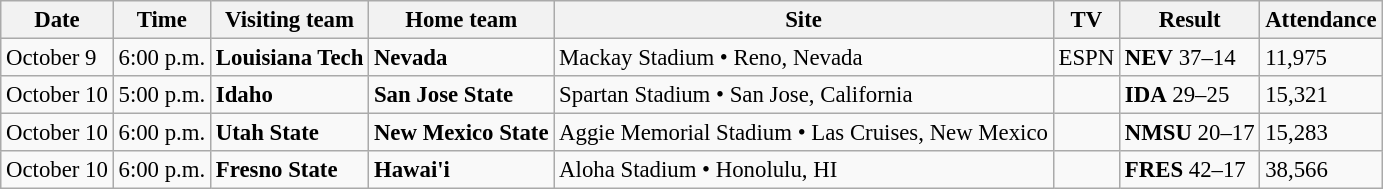<table class="wikitable" style="font-size:95%;">
<tr>
<th>Date</th>
<th>Time</th>
<th>Visiting team</th>
<th>Home team</th>
<th>Site</th>
<th>TV</th>
<th>Result</th>
<th>Attendance</th>
</tr>
<tr bgcolor=>
<td>October 9</td>
<td>6:00 p.m.</td>
<td><strong>Louisiana Tech</strong></td>
<td><strong>Nevada</strong></td>
<td>Mackay Stadium • Reno, Nevada</td>
<td>ESPN</td>
<td><strong>NEV</strong> 37–14</td>
<td>11,975</td>
</tr>
<tr bgcolor=>
<td>October 10</td>
<td>5:00 p.m.</td>
<td><strong>Idaho</strong></td>
<td><strong>San Jose State</strong></td>
<td>Spartan Stadium • San Jose, California</td>
<td></td>
<td><strong>IDA</strong> 29–25</td>
<td>15,321</td>
</tr>
<tr bgcolor=>
<td>October 10</td>
<td>6:00 p.m.</td>
<td><strong>Utah State</strong></td>
<td><strong>New Mexico State</strong></td>
<td>Aggie Memorial Stadium • Las Cruises, New Mexico</td>
<td></td>
<td><strong>NMSU</strong> 20–17</td>
<td>15,283</td>
</tr>
<tr bgcolor=>
<td>October 10</td>
<td>6:00 p.m.</td>
<td><strong>Fresno State</strong></td>
<td><strong>Hawai'i</strong></td>
<td>Aloha Stadium • Honolulu, HI</td>
<td></td>
<td><strong>FRES</strong> 42–17</td>
<td>38,566</td>
</tr>
</table>
